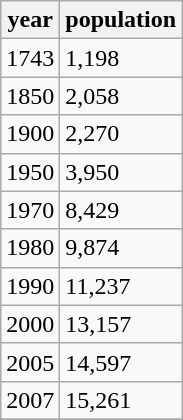<table class="wikitable">
<tr>
<th>year</th>
<th>population</th>
</tr>
<tr>
<td>1743</td>
<td>1,198</td>
</tr>
<tr>
<td>1850</td>
<td>2,058</td>
</tr>
<tr>
<td>1900</td>
<td>2,270</td>
</tr>
<tr>
<td>1950</td>
<td>3,950</td>
</tr>
<tr>
<td>1970</td>
<td>8,429</td>
</tr>
<tr>
<td>1980</td>
<td>9,874</td>
</tr>
<tr>
<td>1990</td>
<td>11,237</td>
</tr>
<tr>
<td>2000</td>
<td>13,157</td>
</tr>
<tr>
<td>2005</td>
<td>14,597</td>
</tr>
<tr>
<td>2007</td>
<td>15,261</td>
</tr>
<tr>
</tr>
</table>
